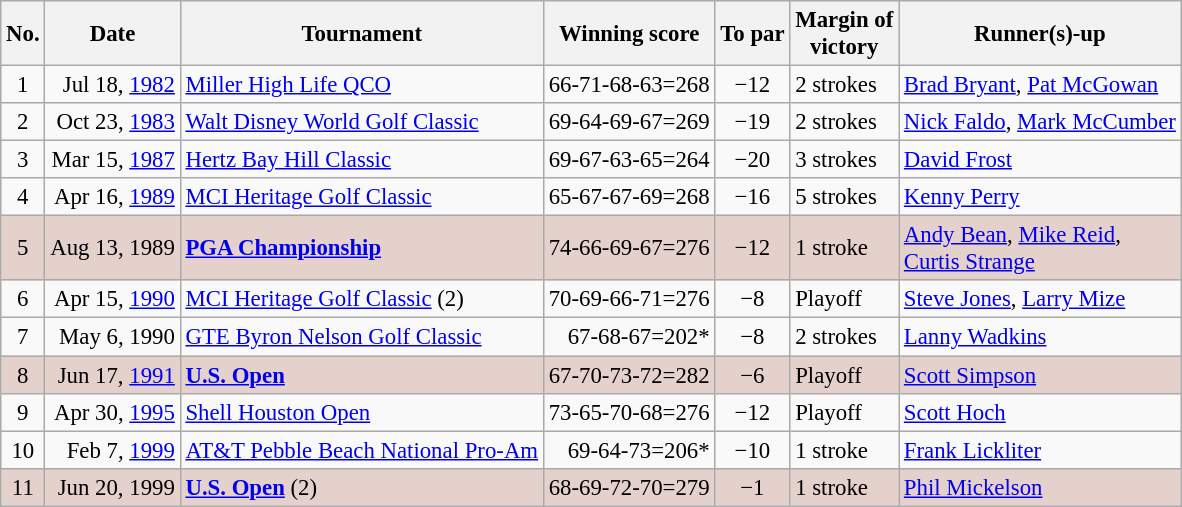<table class="wikitable" style="font-size:95%;">
<tr>
<th>No.</th>
<th>Date</th>
<th>Tournament</th>
<th>Winning score</th>
<th>To par</th>
<th>Margin of<br>victory</th>
<th>Runner(s)-up</th>
</tr>
<tr>
<td align=center>1</td>
<td align=right>Jul 18, <a href='#'>1982</a></td>
<td><a href='#'>Miller High Life QCO</a></td>
<td align=right>66-71-68-63=268</td>
<td align=center>−12</td>
<td>2 strokes</td>
<td> <a href='#'>Brad Bryant</a>,  <a href='#'>Pat McGowan</a></td>
</tr>
<tr>
<td align=center>2</td>
<td align=right>Oct 23, <a href='#'>1983</a></td>
<td><a href='#'>Walt Disney World Golf Classic</a></td>
<td align=right>69-64-69-67=269</td>
<td align=center>−19</td>
<td>2 strokes</td>
<td> <a href='#'>Nick Faldo</a>,  <a href='#'>Mark McCumber</a></td>
</tr>
<tr>
<td align=center>3</td>
<td align=right>Mar 15, <a href='#'>1987</a></td>
<td><a href='#'>Hertz Bay Hill Classic</a></td>
<td align=right>69-67-63-65=264</td>
<td align=center>−20</td>
<td>3 strokes</td>
<td> <a href='#'>David Frost</a></td>
</tr>
<tr>
<td align=center>4</td>
<td align=right>Apr 16, <a href='#'>1989</a></td>
<td><a href='#'>MCI Heritage Golf Classic</a></td>
<td align=right>65-67-67-69=268</td>
<td align=center>−16</td>
<td>5 strokes</td>
<td> <a href='#'>Kenny Perry</a></td>
</tr>
<tr style="background:#e5d1cb;">
<td align=center>5</td>
<td align=right>Aug 13, 1989</td>
<td><strong><a href='#'>PGA Championship</a></strong></td>
<td align=right>74-66-69-67=276</td>
<td align=center>−12</td>
<td>1 stroke</td>
<td> <a href='#'>Andy Bean</a>,  <a href='#'>Mike Reid</a>,<br> <a href='#'>Curtis Strange</a></td>
</tr>
<tr>
<td align=center>6</td>
<td align=right>Apr 15, <a href='#'>1990</a></td>
<td><a href='#'>MCI Heritage Golf Classic</a> (2)</td>
<td align=right>70-69-66-71=276</td>
<td align=center>−8</td>
<td>Playoff</td>
<td> <a href='#'>Steve Jones</a>,  <a href='#'>Larry Mize</a></td>
</tr>
<tr>
<td align=center>7</td>
<td align=right>May 6, 1990</td>
<td><a href='#'>GTE Byron Nelson Golf Classic</a></td>
<td align=right>67-68-67=202*</td>
<td align=center>−8</td>
<td>2 strokes</td>
<td> <a href='#'>Lanny Wadkins</a></td>
</tr>
<tr style="background:#e5d1cb;">
<td align=center>8</td>
<td align=right>Jun 17, <a href='#'>1991</a></td>
<td><strong><a href='#'>U.S. Open</a></strong></td>
<td align=right>67-70-73-72=282</td>
<td align=center>−6</td>
<td>Playoff</td>
<td> <a href='#'>Scott Simpson</a></td>
</tr>
<tr>
<td align=center>9</td>
<td align=right>Apr 30, <a href='#'>1995</a></td>
<td><a href='#'>Shell Houston Open</a></td>
<td align=right>73-65-70-68=276</td>
<td align=center>−12</td>
<td>Playoff</td>
<td> <a href='#'>Scott Hoch</a></td>
</tr>
<tr>
<td align=center>10</td>
<td align=right>Feb 7, <a href='#'>1999</a></td>
<td><a href='#'>AT&T Pebble Beach National Pro-Am</a></td>
<td align=right>69-64-73=206*</td>
<td align=center>−10</td>
<td>1 stroke</td>
<td> <a href='#'>Frank Lickliter</a></td>
</tr>
<tr style="background:#e5d1cb;">
<td align=center>11</td>
<td align=right>Jun 20, 1999</td>
<td><strong><a href='#'>U.S. Open</a></strong> (2)</td>
<td align=right>68-69-72-70=279</td>
<td align=center>−1</td>
<td>1 stroke</td>
<td> <a href='#'>Phil Mickelson</a></td>
</tr>
</table>
